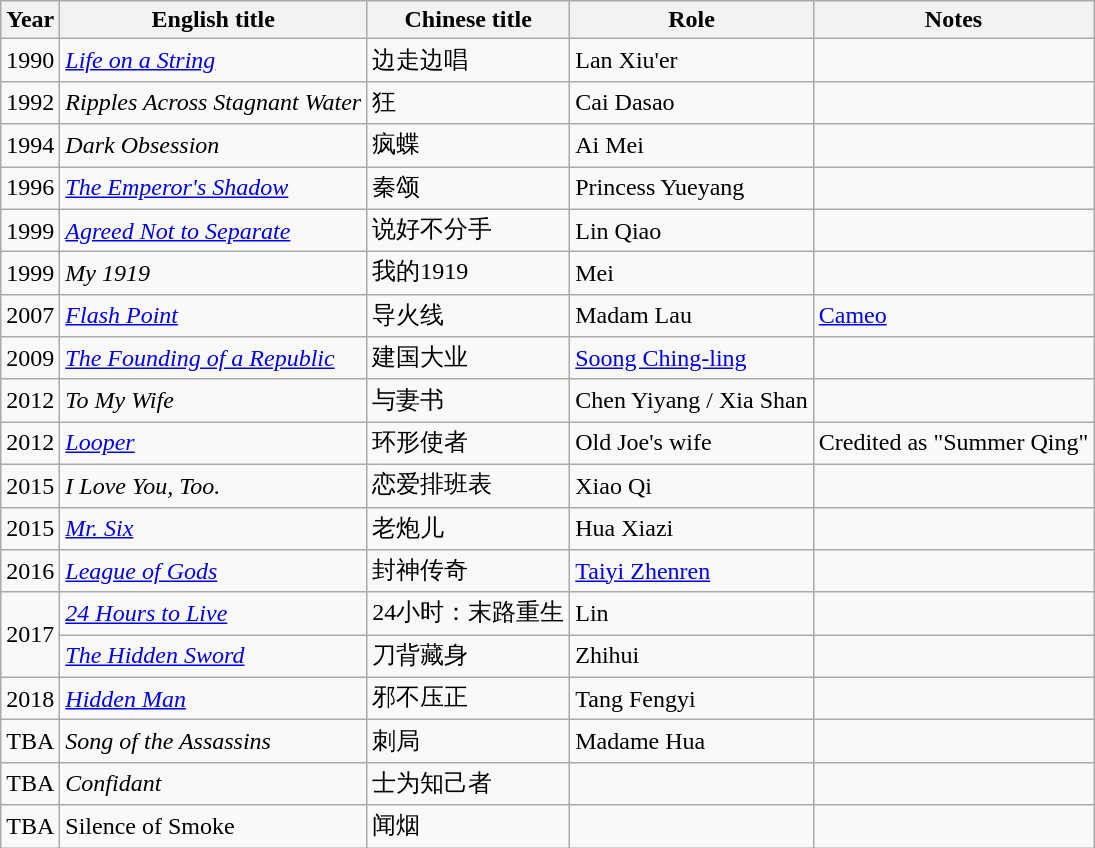<table class="wikitable sortable">
<tr>
<th>Year</th>
<th>English title</th>
<th>Chinese title</th>
<th>Role</th>
<th class="unsortable">Notes</th>
</tr>
<tr>
<td>1990</td>
<td><em><a href='#'>Life on a String</a></em></td>
<td>边走边唱</td>
<td>Lan Xiu'er</td>
<td></td>
</tr>
<tr>
<td>1992</td>
<td><em>Ripples Across Stagnant Water</em></td>
<td>狂</td>
<td>Cai Dasao</td>
<td></td>
</tr>
<tr>
<td>1994</td>
<td><em>Dark Obsession</em></td>
<td>疯蝶</td>
<td>Ai Mei</td>
<td></td>
</tr>
<tr>
<td>1996</td>
<td><em><a href='#'>The Emperor's Shadow</a></em></td>
<td>秦颂</td>
<td>Princess Yueyang</td>
<td></td>
</tr>
<tr>
<td>1999</td>
<td><em><a href='#'>Agreed Not to Separate</a></em></td>
<td>说好不分手</td>
<td>Lin Qiao</td>
<td></td>
</tr>
<tr>
<td>1999</td>
<td><em>My 1919</em></td>
<td>我的1919</td>
<td>Mei</td>
<td></td>
</tr>
<tr>
<td>2007</td>
<td><em><a href='#'>Flash Point</a></em></td>
<td>导火线</td>
<td>Madam Lau</td>
<td><a href='#'>Cameo</a></td>
</tr>
<tr>
<td>2009</td>
<td><em><a href='#'>The Founding of a Republic</a></em></td>
<td>建国大业</td>
<td><a href='#'>Soong Ching-ling</a></td>
<td></td>
</tr>
<tr>
<td>2012</td>
<td><em>To My Wife</em></td>
<td>与妻书</td>
<td>Chen Yiyang / Xia Shan</td>
<td></td>
</tr>
<tr>
<td>2012</td>
<td><em><a href='#'>Looper</a></em></td>
<td>环形使者</td>
<td>Old Joe's wife</td>
<td>Credited as "Summer Qing"</td>
</tr>
<tr>
<td>2015</td>
<td><em>I Love You, Too.</em></td>
<td>恋爱排班表</td>
<td>Xiao Qi</td>
<td></td>
</tr>
<tr>
<td>2015</td>
<td><em><a href='#'>Mr. Six</a></em></td>
<td>老炮儿</td>
<td>Hua Xiazi</td>
<td></td>
</tr>
<tr>
<td>2016</td>
<td><em><a href='#'>League of Gods</a></em></td>
<td>封神传奇</td>
<td><a href='#'>Taiyi Zhenren</a></td>
<td></td>
</tr>
<tr>
<td rowspan=2>2017</td>
<td><em><a href='#'>24 Hours to Live</a></em></td>
<td>24小时：末路重生</td>
<td>Lin</td>
<td></td>
</tr>
<tr>
<td><em><a href='#'>The Hidden Sword</a></em></td>
<td>刀背藏身</td>
<td>Zhihui</td>
<td></td>
</tr>
<tr>
<td>2018</td>
<td><em><a href='#'>Hidden Man</a></em></td>
<td>邪不压正</td>
<td>Tang Fengyi</td>
<td></td>
</tr>
<tr>
<td>TBA</td>
<td><em>Song of the Assassins</em></td>
<td>刺局</td>
<td>Madame Hua</td>
<td></td>
</tr>
<tr>
<td>TBA</td>
<td><em>Confidant</em></td>
<td>士为知己者</td>
<td></td>
<td></td>
</tr>
<tr>
<td>TBA</td>
<td>Silence of Smoke</td>
<td>闻烟</td>
<td></td>
<td></td>
</tr>
</table>
